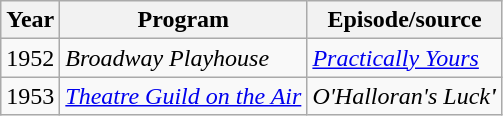<table class="wikitable">
<tr>
<th>Year</th>
<th>Program</th>
<th>Episode/source</th>
</tr>
<tr>
<td>1952</td>
<td><em>Broadway Playhouse</em></td>
<td><em><a href='#'>Practically Yours</a></em></td>
</tr>
<tr>
<td>1953</td>
<td><em><a href='#'>Theatre Guild on the Air</a></em></td>
<td><em>O'Halloran's Luck<strong>'</td>
</tr>
</table>
